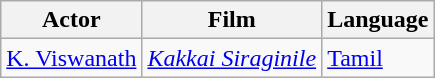<table class="wikitable sortable">
<tr>
<th>Actor</th>
<th>Film</th>
<th>Language</th>
</tr>
<tr>
<td><a href='#'>K. Viswanath</a></td>
<td><em><a href='#'>Kakkai Siraginile</a></em></td>
<td><a href='#'>Tamil</a></td>
</tr>
</table>
